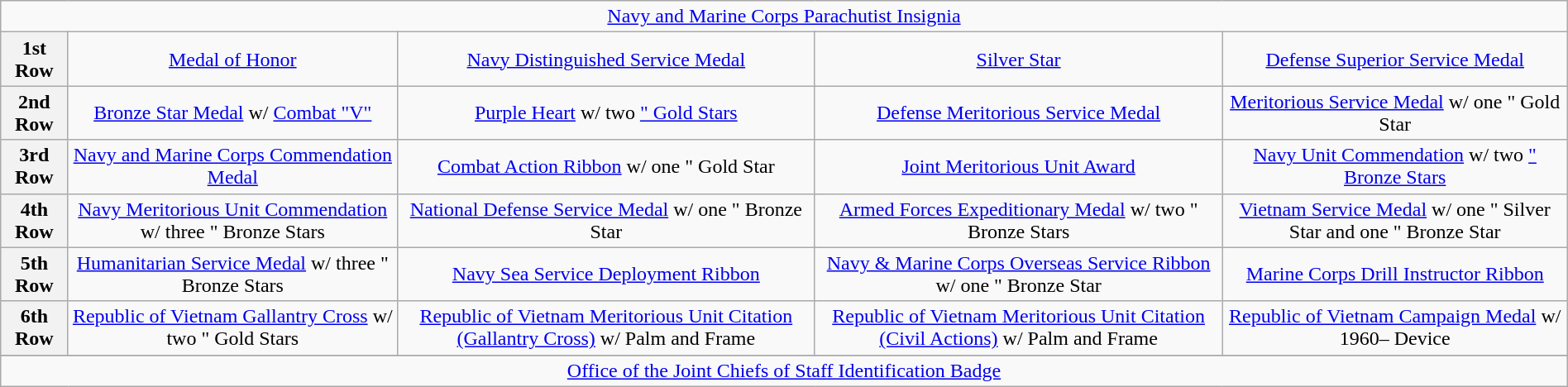<table class="wikitable" style="margin:1em auto; text-align:center;">
<tr>
<td colspan="15"><a href='#'>Navy and Marine Corps Parachutist Insignia</a></td>
</tr>
<tr>
<th>1st Row</th>
<td colspan="3"><a href='#'>Medal of Honor</a></td>
<td colspan="3"><a href='#'>Navy Distinguished Service Medal</a></td>
<td colspan="3"><a href='#'>Silver Star</a></td>
<td colspan="3"><a href='#'>Defense Superior Service Medal</a></td>
</tr>
<tr>
<th>2nd Row</th>
<td colspan="3"><a href='#'>Bronze Star Medal</a> w/ <a href='#'>Combat "V"</a></td>
<td colspan="3"><a href='#'>Purple Heart</a> w/ two <a href='#'>" Gold Stars</a></td>
<td colspan="3"><a href='#'>Defense Meritorious Service Medal</a></td>
<td colspan="3"><a href='#'>Meritorious Service Medal</a> w/ one " Gold Star</td>
</tr>
<tr>
<th>3rd Row</th>
<td colspan="3"><a href='#'>Navy and Marine Corps Commendation Medal</a></td>
<td colspan="3"><a href='#'>Combat Action Ribbon</a> w/ one " Gold Star</td>
<td colspan="3"><a href='#'>Joint Meritorious Unit Award</a></td>
<td colspan="3"><a href='#'>Navy Unit Commendation</a> w/ two <a href='#'>" Bronze Stars</a></td>
</tr>
<tr>
<th>4th Row</th>
<td colspan="3"><a href='#'>Navy Meritorious Unit Commendation</a> w/ three " Bronze Stars</td>
<td colspan="3"><a href='#'>National Defense Service Medal</a> w/ one " Bronze Star</td>
<td colspan="3"><a href='#'>Armed Forces Expeditionary Medal</a> w/ two " Bronze Stars</td>
<td colspan="3"><a href='#'>Vietnam Service Medal</a> w/ one " Silver Star and one " Bronze Star</td>
</tr>
<tr>
<th>5th Row</th>
<td colspan="3"><a href='#'>Humanitarian Service Medal</a> w/ three " Bronze Stars</td>
<td colspan="3"><a href='#'>Navy Sea Service Deployment Ribbon</a></td>
<td colspan="3"><a href='#'>Navy & Marine Corps Overseas Service Ribbon</a> w/ one " Bronze Star</td>
<td colspan="3"><a href='#'>Marine Corps Drill Instructor Ribbon</a></td>
</tr>
<tr>
<th>6th Row</th>
<td colspan="3"><a href='#'>Republic of Vietnam Gallantry Cross</a> w/ two " Gold Stars</td>
<td colspan="3"><a href='#'>Republic of Vietnam Meritorious Unit Citation (Gallantry Cross)</a> w/ Palm and Frame</td>
<td colspan="3"><a href='#'>Republic of Vietnam Meritorious Unit Citation (Civil Actions)</a> w/ Palm and Frame</td>
<td colspan="3"><a href='#'>Republic of Vietnam Campaign Medal</a> w/ 1960– Device</td>
</tr>
<tr>
</tr>
<tr>
<td colspan="15"><a href='#'>Office of the Joint Chiefs of Staff Identification Badge</a></td>
</tr>
</table>
